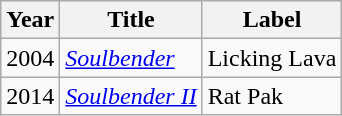<table class="wikitable">
<tr>
<th>Year</th>
<th>Title</th>
<th>Label</th>
</tr>
<tr>
<td>2004</td>
<td><em><a href='#'>Soulbender</a></em></td>
<td>Licking Lava</td>
</tr>
<tr>
<td>2014</td>
<td><em><a href='#'>Soulbender II</a></em></td>
<td>Rat Pak</td>
</tr>
</table>
